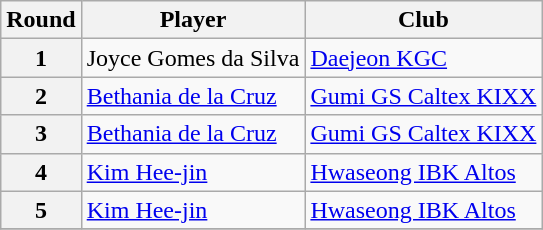<table class=wikitable>
<tr>
<th>Round</th>
<th>Player</th>
<th>Club</th>
</tr>
<tr>
<th>1</th>
<td> Joyce Gomes da Silva</td>
<td><a href='#'>Daejeon KGC</a></td>
</tr>
<tr>
<th>2</th>
<td> <a href='#'>Bethania de la Cruz</a></td>
<td><a href='#'>Gumi GS Caltex KIXX</a></td>
</tr>
<tr>
<th>3</th>
<td> <a href='#'>Bethania de la Cruz</a></td>
<td><a href='#'>Gumi GS Caltex KIXX</a></td>
</tr>
<tr>
<th>4</th>
<td> <a href='#'>Kim Hee-jin</a></td>
<td><a href='#'>Hwaseong IBK Altos</a></td>
</tr>
<tr>
<th>5</th>
<td> <a href='#'>Kim Hee-jin</a></td>
<td><a href='#'>Hwaseong IBK Altos</a></td>
</tr>
<tr>
</tr>
</table>
